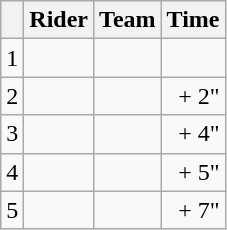<table class="wikitable">
<tr>
<th></th>
<th>Rider</th>
<th>Team</th>
<th>Time</th>
</tr>
<tr>
<td>1</td>
<td> </td>
<td></td>
<td align="right"></td>
</tr>
<tr>
<td>2</td>
<td></td>
<td></td>
<td align="right">+ 2"</td>
</tr>
<tr>
<td>3</td>
<td> </td>
<td></td>
<td align="right">+ 4"</td>
</tr>
<tr>
<td>4</td>
<td></td>
<td></td>
<td align="right">+ 5"</td>
</tr>
<tr>
<td>5</td>
<td></td>
<td></td>
<td align="right">+ 7"</td>
</tr>
</table>
